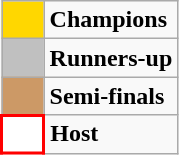<table class="wikitable" style="text-align:center">
<tr>
<td style="background:gold" width="20"></td>
<td align="left"><strong>Champions</strong></td>
</tr>
<tr>
<td style="background:silver" width="20"></td>
<td align="left"><strong>Runners-up</strong></td>
</tr>
<tr>
<td style="background:#cc9966" width="20"></td>
<td align="left"><strong>Semi-finals</strong></td>
</tr>
<tr>
<td style="background:white; border:2px solid red" width="20"></td>
<td align="left"><strong>Host</strong></td>
</tr>
</table>
